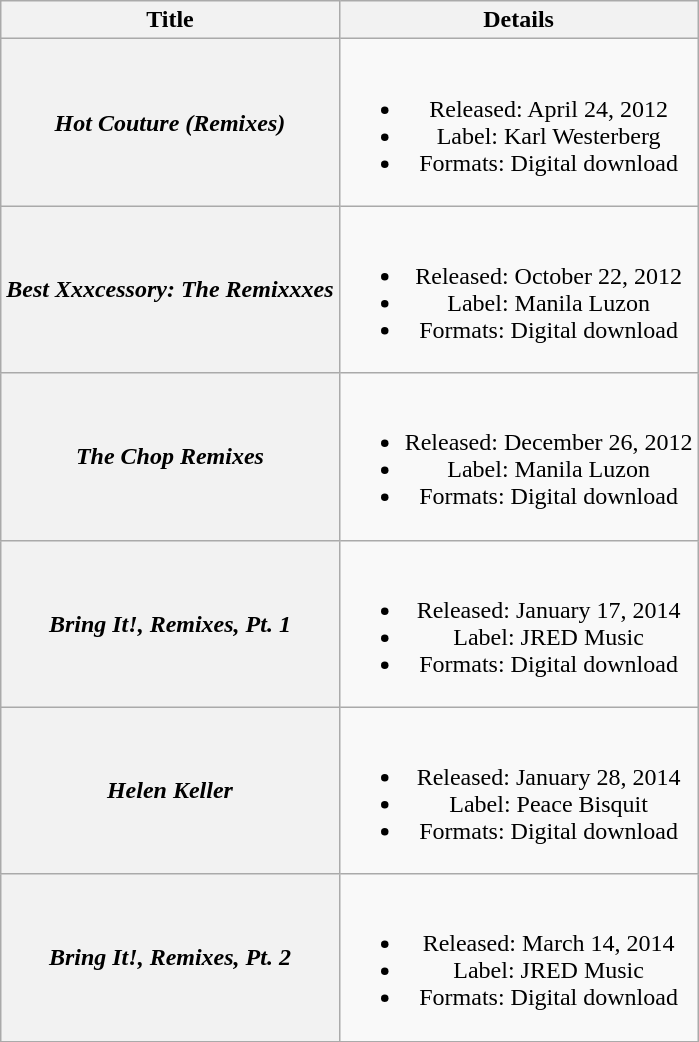<table class="wikitable plainrowheaders" style="text-align:center;">
<tr>
<th scope="col">Title</th>
<th scope="col">Details</th>
</tr>
<tr>
<th scope="row"><em>Hot Couture (Remixes)</em></th>
<td><br><ul><li>Released: April 24, 2012</li><li>Label: Karl Westerberg</li><li>Formats: Digital download</li></ul></td>
</tr>
<tr>
<th scope="row"><em>Best Xxxcessory: The Remixxxes</em></th>
<td><br><ul><li>Released: October 22, 2012</li><li>Label: Manila Luzon</li><li>Formats: Digital download</li></ul></td>
</tr>
<tr>
<th scope="row"><em>The Chop Remixes</em></th>
<td><br><ul><li>Released: December 26, 2012</li><li>Label: Manila Luzon</li><li>Formats: Digital download</li></ul></td>
</tr>
<tr>
<th scope="row"><em>Bring It!, Remixes, Pt. 1</em></th>
<td><br><ul><li>Released: January 17, 2014</li><li>Label: JRED Music</li><li>Formats: Digital download</li></ul></td>
</tr>
<tr>
<th scope="row"><em>Helen Keller</em></th>
<td><br><ul><li>Released: January 28, 2014</li><li>Label: Peace Bisquit</li><li>Formats: Digital download</li></ul></td>
</tr>
<tr>
<th scope="row"><em>Bring It!, Remixes, Pt. 2</em></th>
<td><br><ul><li>Released: March 14, 2014</li><li>Label: JRED Music</li><li>Formats: Digital download</li></ul></td>
</tr>
<tr>
</tr>
</table>
